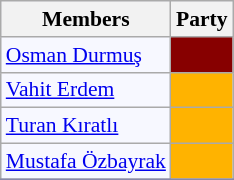<table class=wikitable style="border:1px solid #8888aa; background-color:#f7f8ff; padding:0px; font-size:90%;">
<tr>
<th>Members</th>
<th colspan="2">Party</th>
</tr>
<tr>
<td><a href='#'>Osman Durmuş</a></td>
<td style="background: #870000"></td>
</tr>
<tr>
<td><a href='#'>Vahit Erdem</a></td>
<td style="background: #ffb300"></td>
</tr>
<tr>
<td><a href='#'>Turan Kıratlı</a></td>
<td style="background: #ffb300"></td>
</tr>
<tr>
<td><a href='#'>Mustafa Özbayrak</a></td>
<td style="background: #ffb300"></td>
</tr>
<tr>
</tr>
</table>
